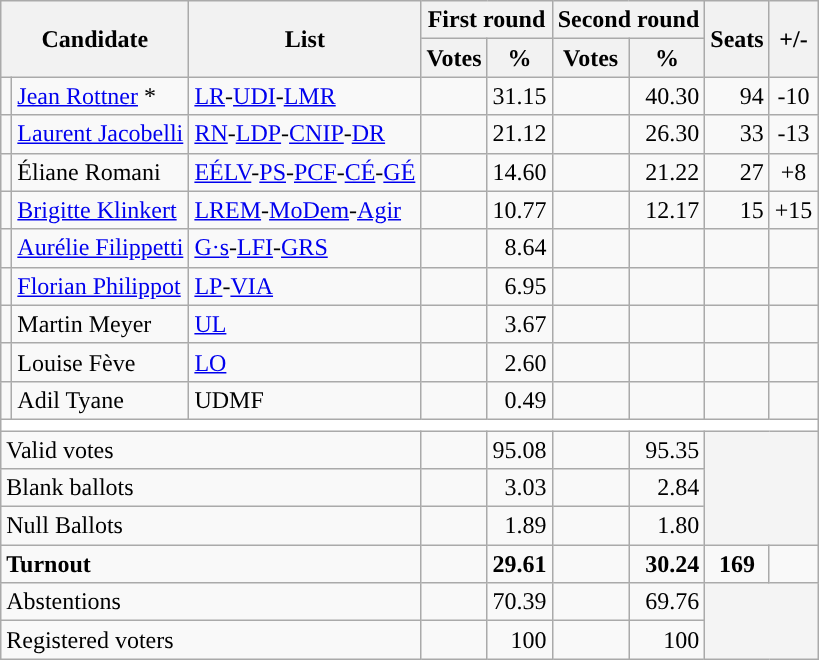<table class="wikitable centre" style="text-align:right;">
<tr>
<th rowspan=2 colspan=2 scope=col>Candidate</th>
<th rowspan=2 scope=col>List</th>
<th colspan=2 scope=col>First round</th>
<th colspan=2 scope=col>Second round</th>
<th rowspan=2 scope=col>Seats</th>
<th rowspan=2 scope=col>+/-</th>
</tr>
<tr>
<th scope=col>Votes</th>
<th scope=col>%</th>
<th scope=col>Votes</th>
<th scope=col>%</th>
</tr>
<tr>
<td style="color:inherit;background:"></td>
<td align="left"><a href='#'>Jean Rottner</a> *</td>
<td align="left"><a href='#'>LR</a>-<a href='#'>UDI</a>-<a href='#'>LMR</a></td>
<td></td>
<td>31.15</td>
<td></td>
<td>40.30</td>
<td>94</td>
<td align="center">-10</td>
</tr>
<tr>
<td style="color:inherit;background:"></td>
<td align="left"><a href='#'>Laurent Jacobelli</a></td>
<td align="left"><a href='#'>RN</a>-<a href='#'>LDP</a>-<a href='#'>CNIP</a>-<a href='#'>DR</a></td>
<td></td>
<td>21.12</td>
<td></td>
<td>26.30</td>
<td>33</td>
<td align="center">-13</td>
</tr>
<tr>
<td style="color:inherit;background:"></td>
<td align="left">Éliane Romani</td>
<td align="left"><a href='#'>EÉLV</a>-<a href='#'>PS</a>-<a href='#'>PCF</a>-<a href='#'>CÉ</a>-<a href='#'>GÉ</a></td>
<td></td>
<td>14.60</td>
<td></td>
<td>21.22</td>
<td>27</td>
<td align="center">+8</td>
</tr>
<tr>
<td style="color:inherit;background:"></td>
<td align="left"><a href='#'>Brigitte Klinkert</a></td>
<td align="left"><a href='#'>LREM</a>-<a href='#'>MoDem</a>-<a href='#'>Agir</a></td>
<td></td>
<td>10.77</td>
<td></td>
<td>12.17</td>
<td>15</td>
<td align="center">+15</td>
</tr>
<tr>
<td style="color:inherit;background:"></td>
<td align="left"><a href='#'>Aurélie Filippetti</a></td>
<td align="left"><a href='#'>G·s</a>-<a href='#'>LFI</a>-<a href='#'>GRS</a></td>
<td></td>
<td>8.64</td>
<td></td>
<td></td>
<td></td>
<td align="center"></td>
</tr>
<tr>
<td style="color:inherit;background:"></td>
<td align="left"><a href='#'>Florian Philippot</a></td>
<td align="left"><a href='#'>LP</a>-<a href='#'>VIA</a></td>
<td></td>
<td>6.95</td>
<td></td>
<td></td>
<td></td>
<td align="center"></td>
</tr>
<tr>
<td style="color:inherit;background:"></td>
<td align="left">Martin Meyer</td>
<td align="left"><a href='#'>UL</a></td>
<td></td>
<td>3.67</td>
<td></td>
<td></td>
<td></td>
<td align="center"></td>
</tr>
<tr>
<td style="color:inherit;background:"></td>
<td align="left">Louise Fève</td>
<td align="left"><a href='#'>LO</a></td>
<td></td>
<td>2.60</td>
<td></td>
<td></td>
<td></td>
<td align="center"></td>
</tr>
<tr>
<td style="color:inherit;background:"></td>
<td align="left">Adil Tyane</td>
<td align="left">UDMF</td>
<td></td>
<td>0.49</td>
<td></td>
<td></td>
<td></td>
<td align="center"></td>
</tr>
<tr style="background:white;">
<td colspan=9></td>
</tr>
<tr>
<td colspan=3 style="text-align:left;">Valid votes</td>
<td></td>
<td>95.08</td>
<td></td>
<td>95.35</td>
<td colspan="2" rowspan="3" bgcolor=#F4F4F4></td>
</tr>
<tr>
<td colspan=3 style="text-align:left;">Blank ballots</td>
<td></td>
<td>3.03</td>
<td></td>
<td>2.84</td>
</tr>
<tr>
<td colspan=3 style="text-align:left;">Null Ballots</td>
<td></td>
<td>1.89</td>
<td></td>
<td>1.80</td>
</tr>
<tr style="font-weight:bold;">
<td colspan=3 style="text-align:left;">Turnout</td>
<td></td>
<td>29.61</td>
<td></td>
<td>30.24</td>
<td align=center>169</td>
<td align=center></td>
</tr>
<tr>
<td colspan=3 style="text-align:left;">Abstentions</td>
<td></td>
<td>70.39</td>
<td></td>
<td>69.76</td>
<td colspan="2" rowspan="2" bgcolor=#F4F4F4></td>
</tr>
<tr>
<td colspan=3 style="text-align:left;">Registered voters</td>
<td></td>
<td>100</td>
<td></td>
<td>100</td>
</tr>
</table>
